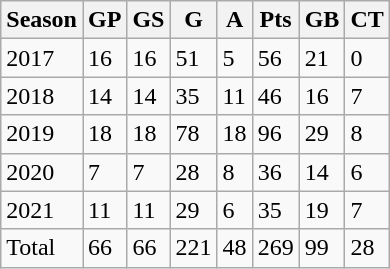<table class="wikitable">
<tr>
<th>Season</th>
<th>GP</th>
<th>GS</th>
<th>G</th>
<th>A</th>
<th>Pts</th>
<th>GB</th>
<th>CT</th>
</tr>
<tr>
<td>2017</td>
<td>16</td>
<td>16</td>
<td>51</td>
<td>5</td>
<td>56</td>
<td>21</td>
<td>0</td>
</tr>
<tr>
<td>2018</td>
<td>14</td>
<td>14</td>
<td>35</td>
<td>11</td>
<td>46</td>
<td>16</td>
<td>7</td>
</tr>
<tr>
<td>2019</td>
<td>18</td>
<td>18</td>
<td>78</td>
<td>18</td>
<td>96</td>
<td>29</td>
<td>8</td>
</tr>
<tr>
<td>2020</td>
<td>7</td>
<td>7</td>
<td>28</td>
<td>8</td>
<td>36</td>
<td>14</td>
<td>6</td>
</tr>
<tr>
<td>2021</td>
<td>11</td>
<td>11</td>
<td>29</td>
<td>6</td>
<td>35</td>
<td>19</td>
<td>7</td>
</tr>
<tr>
<td>Total</td>
<td>66</td>
<td>66</td>
<td>221</td>
<td>48</td>
<td>269</td>
<td>99</td>
<td>28</td>
</tr>
</table>
